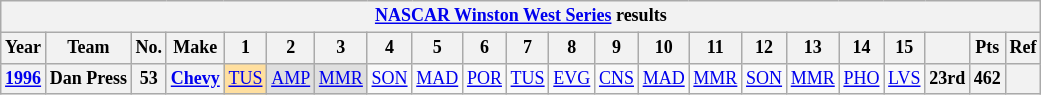<table class="wikitable" style="text-align:center; font-size:75%">
<tr>
<th colspan=36><a href='#'>NASCAR Winston West Series</a> results</th>
</tr>
<tr>
<th>Year</th>
<th>Team</th>
<th>No.</th>
<th>Make</th>
<th>1</th>
<th>2</th>
<th>3</th>
<th>4</th>
<th>5</th>
<th>6</th>
<th>7</th>
<th>8</th>
<th>9</th>
<th>10</th>
<th>11</th>
<th>12</th>
<th>13</th>
<th>14</th>
<th>15</th>
<th></th>
<th>Pts</th>
<th>Ref</th>
</tr>
<tr>
<th><a href='#'>1996</a></th>
<th>Dan Press</th>
<th>53</th>
<th><a href='#'>Chevy</a></th>
<td style="background:#FFDF9F;"><a href='#'>TUS</a><br></td>
<td style="background:#DFDFDF;"><a href='#'>AMP</a><br></td>
<td style="background:#DFDFDF;"><a href='#'>MMR</a><br></td>
<td><a href='#'>SON</a></td>
<td><a href='#'>MAD</a></td>
<td><a href='#'>POR</a></td>
<td><a href='#'>TUS</a></td>
<td><a href='#'>EVG</a></td>
<td><a href='#'>CNS</a></td>
<td><a href='#'>MAD</a></td>
<td><a href='#'>MMR</a></td>
<td><a href='#'>SON</a></td>
<td><a href='#'>MMR</a></td>
<td><a href='#'>PHO</a></td>
<td><a href='#'>LVS</a></td>
<th>23rd</th>
<th>462</th>
<th></th>
</tr>
</table>
